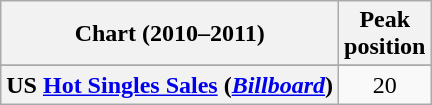<table class="wikitable sortable plainrowheaders" style="text-align:center">
<tr>
<th scope="col">Chart (2010–2011)</th>
<th scope="col">Peak<br>position</th>
</tr>
<tr>
</tr>
<tr>
</tr>
<tr>
</tr>
<tr>
</tr>
<tr>
</tr>
<tr>
<th scope="row">US <a href='#'>Hot Singles Sales</a> (<em><a href='#'>Billboard</a></em>)</th>
<td>20</td>
</tr>
</table>
